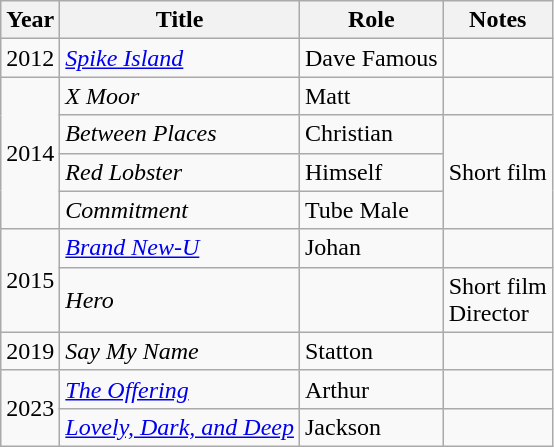<table class="wikitable sortable">
<tr>
<th>Year</th>
<th>Title</th>
<th>Role</th>
<th class="unsortable">Notes</th>
</tr>
<tr>
<td>2012</td>
<td><em><a href='#'>Spike Island</a></em></td>
<td>Dave Famous</td>
<td></td>
</tr>
<tr>
<td rowspan="4">2014</td>
<td><em>X Moor</em></td>
<td>Matt</td>
<td></td>
</tr>
<tr>
<td><em>Between Places</em></td>
<td>Christian</td>
<td rowspan="3">Short film</td>
</tr>
<tr>
<td><em>Red Lobster</em></td>
<td>Himself</td>
</tr>
<tr>
<td><em>Commitment</em></td>
<td>Tube Male</td>
</tr>
<tr>
<td rowspan="2">2015</td>
<td><em><a href='#'>Brand New-U</a></em></td>
<td>Johan</td>
<td></td>
</tr>
<tr>
<td><em>Hero</em></td>
<td></td>
<td>Short film<br>Director</td>
</tr>
<tr>
<td>2019</td>
<td><em>Say My Name</em></td>
<td>Statton</td>
<td></td>
</tr>
<tr>
<td rowspan="2">2023</td>
<td><em><a href='#'>The Offering</a></em></td>
<td>Arthur</td>
<td></td>
</tr>
<tr>
<td><em><a href='#'>Lovely, Dark, and Deep</a></em></td>
<td>Jackson</td>
<td></td>
</tr>
</table>
